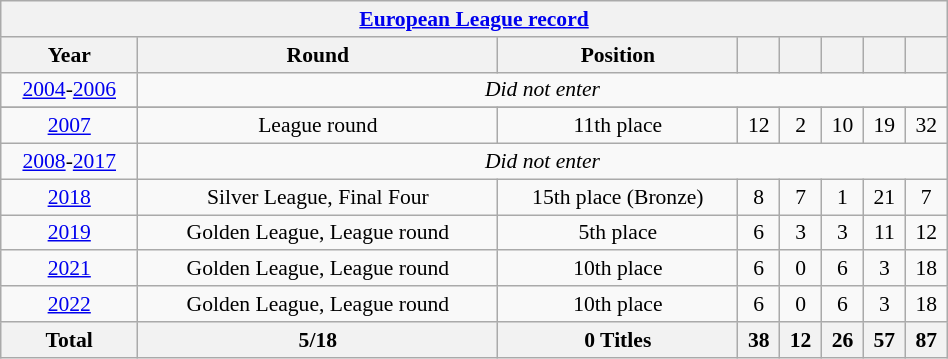<table class="wikitable" width=50% style="text-align: center;font-size:90%;">
<tr>
<th colspan=8><a href='#'>European League record</a></th>
</tr>
<tr>
<th>Year</th>
<th>Round</th>
<th>Position</th>
<th></th>
<th></th>
<th></th>
<th></th>
<th></th>
</tr>
<tr>
<td><a href='#'>2004</a>-<a href='#'>2006</a></td>
<td colspan=7 align=center><em>Did not enter</em></td>
</tr>
<tr>
</tr>
<tr>
<td> <a href='#'>2007</a></td>
<td>League round</td>
<td>11th place</td>
<td>12</td>
<td>2</td>
<td>10</td>
<td>19</td>
<td>32</td>
</tr>
<tr>
<td><a href='#'>2008</a>-<a href='#'>2017</a></td>
<td colspan=7 align=center><em>Did not enter</em></td>
</tr>
<tr>
<td> <a href='#'>2018</a></td>
<td>Silver League, Final Four</td>
<td>15th place (Bronze)</td>
<td>8</td>
<td>7</td>
<td>1</td>
<td>21</td>
<td>7</td>
</tr>
<tr>
<td> <a href='#'>2019</a></td>
<td>Golden League, League round</td>
<td>5th place</td>
<td>6</td>
<td>3</td>
<td>3</td>
<td>11</td>
<td>12</td>
</tr>
<tr>
<td> <a href='#'>2021</a></td>
<td>Golden League, League round</td>
<td>10th place</td>
<td>6</td>
<td>0</td>
<td>6</td>
<td>3</td>
<td>18</td>
</tr>
<tr>
<td> <a href='#'>2022</a></td>
<td>Golden League, League round</td>
<td>10th place</td>
<td>6</td>
<td>0</td>
<td>6</td>
<td>3</td>
<td>18</td>
</tr>
<tr>
<th>Total</th>
<th>5/18</th>
<th>0 Titles</th>
<th>38</th>
<th>12</th>
<th>26</th>
<th>57</th>
<th>87</th>
</tr>
</table>
